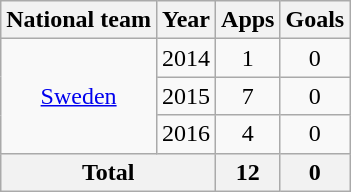<table class="wikitable" style="text-align:center;">
<tr>
<th>National team</th>
<th>Year</th>
<th>Apps</th>
<th>Goals</th>
</tr>
<tr>
<td rowspan="3"><a href='#'>Sweden</a></td>
<td>2014</td>
<td>1</td>
<td>0</td>
</tr>
<tr>
<td>2015</td>
<td>7</td>
<td>0</td>
</tr>
<tr>
<td>2016</td>
<td>4</td>
<td>0</td>
</tr>
<tr>
<th colspan=2>Total</th>
<th>12</th>
<th>0</th>
</tr>
</table>
